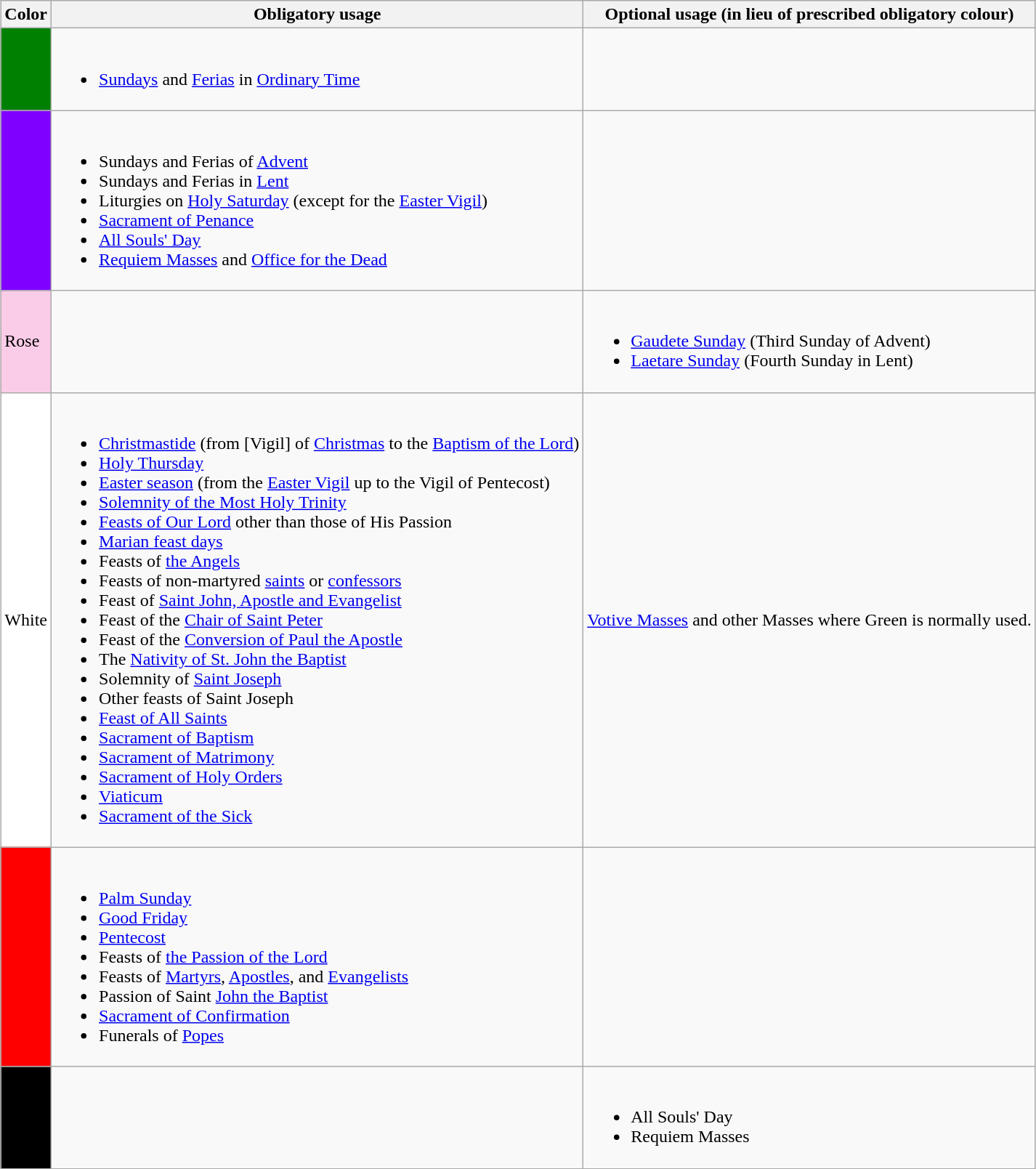<table class="wikitable" style="margin: 1em auto 1em auto;">
<tr>
<th style="text-align:center;">Color</th>
<th style="text-align:center;">Obligatory usage</th>
<th style="text-align:center;">Optional usage (in lieu of prescribed obligatory colour)</th>
</tr>
<tr>
<td style="background:green;"></td>
<td><br><ul><li><a href='#'>Sundays</a> and <a href='#'>Ferias</a> in <a href='#'>Ordinary Time</a></li></ul></td>
<td></td>
</tr>
<tr>
<td style="background:#7f00ff;"></td>
<td><br><ul><li>Sundays and Ferias of <a href='#'>Advent</a></li><li>Sundays and Ferias in <a href='#'>Lent</a></li><li>Liturgies on <a href='#'>Holy Saturday</a> (except for the <a href='#'>Easter Vigil</a>)</li><li><a href='#'>Sacrament of Penance</a></li><li><a href='#'>All Souls' Day</a></li><li><a href='#'>Requiem Masses</a> and <a href='#'>Office for the Dead</a></li></ul></td>
<td></td>
</tr>
<tr>
<td style="background:#fbcce7;">Rose</td>
<td></td>
<td><br><ul><li><a href='#'>Gaudete Sunday</a> (Third Sunday of Advent)</li><li><a href='#'>Laetare Sunday</a> (Fourth Sunday in Lent)</li></ul></td>
</tr>
<tr>
<td style="background:white;">White</td>
<td><br><ul><li><a href='#'>Christmastide</a> (from [Vigil] of <a href='#'>Christmas</a> to the <a href='#'>Baptism of the Lord</a>)</li><li><a href='#'>Holy Thursday</a></li><li><a href='#'>Easter season</a> (from the <a href='#'>Easter Vigil</a> up to the Vigil of Pentecost)</li><li><a href='#'>Solemnity of the Most Holy Trinity</a></li><li><a href='#'>Feasts of Our Lord</a> other than those of His Passion</li><li><a href='#'>Marian feast days</a></li><li>Feasts of <a href='#'>the Angels</a></li><li>Feasts of non-martyred <a href='#'>saints</a> or <a href='#'>confessors</a></li><li>Feast of <a href='#'>Saint John, Apostle and Evangelist</a></li><li>Feast of the <a href='#'>Chair of Saint Peter</a></li><li>Feast of the <a href='#'>Conversion of Paul the Apostle</a></li><li>The <a href='#'>Nativity of St. John the Baptist</a></li><li>Solemnity of <a href='#'>Saint Joseph</a></li><li>Other feasts of Saint Joseph</li><li><a href='#'>Feast of All Saints</a></li><li><a href='#'>Sacrament of Baptism</a></li><li><a href='#'>Sacrament of Matrimony</a></li><li><a href='#'>Sacrament of Holy Orders</a></li><li><a href='#'>Viaticum</a></li><li><a href='#'>Sacrament of the Sick</a></li></ul></td>
<td><a href='#'>Votive Masses</a> and other Masses where Green is normally used.</td>
</tr>
<tr>
<td style="background:red;"></td>
<td><br><ul><li><a href='#'>Palm Sunday</a></li><li><a href='#'>Good Friday</a></li><li><a href='#'>Pentecost</a></li><li>Feasts of <a href='#'>the Passion of the Lord</a></li><li>Feasts of <a href='#'>Martyrs</a>, <a href='#'>Apostles</a>, and <a href='#'>Evangelists</a></li><li>Passion of Saint <a href='#'>John the Baptist</a></li><li><a href='#'>Sacrament of Confirmation</a></li><li>Funerals of <a href='#'>Popes</a></li></ul></td>
<td></td>
</tr>
<tr>
<td style="background:black;"></td>
<td></td>
<td><br><ul><li>All Souls' Day</li><li>Requiem Masses</li></ul></td>
</tr>
</table>
